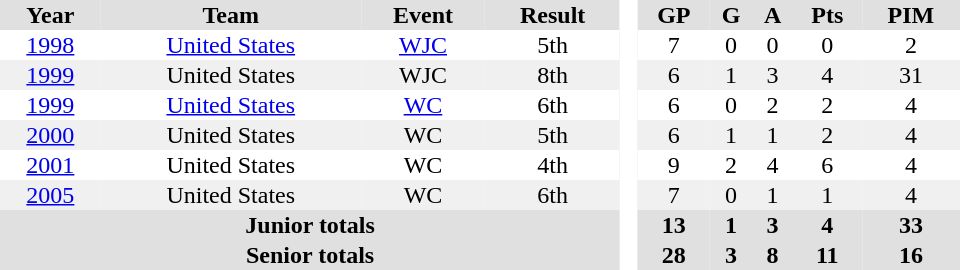<table border="0" cellpadding="1" cellspacing="0" style="text-align:center; width:40em">
<tr ALIGN="center" bgcolor="#e0e0e0">
<th>Year</th>
<th>Team</th>
<th>Event</th>
<th>Result</th>
<th rowspan="99" bgcolor="#ffffff"> </th>
<th>GP</th>
<th>G</th>
<th>A</th>
<th>Pts</th>
<th>PIM</th>
</tr>
<tr ALIGN="center">
<td><a href='#'>1998</a></td>
<td><a href='#'>United States</a></td>
<td><a href='#'>WJC</a></td>
<td>5th</td>
<td>7</td>
<td>0</td>
<td>0</td>
<td>0</td>
<td>2</td>
</tr>
<tr ALIGN="center" bgcolor="#f0f0f0">
<td><a href='#'>1999</a></td>
<td>United States</td>
<td>WJC</td>
<td>8th</td>
<td>6</td>
<td>1</td>
<td>3</td>
<td>4</td>
<td>31</td>
</tr>
<tr ALIGN="center">
<td><a href='#'>1999</a></td>
<td><a href='#'>United States</a></td>
<td><a href='#'>WC</a></td>
<td>6th</td>
<td>6</td>
<td>0</td>
<td>2</td>
<td>2</td>
<td>4</td>
</tr>
<tr ALIGN="center" bgcolor="#f0f0f0">
<td><a href='#'>2000</a></td>
<td>United States</td>
<td>WC</td>
<td>5th</td>
<td>6</td>
<td>1</td>
<td>1</td>
<td>2</td>
<td>4</td>
</tr>
<tr ALIGN="center">
<td><a href='#'>2001</a></td>
<td>United States</td>
<td>WC</td>
<td>4th</td>
<td>9</td>
<td>2</td>
<td>4</td>
<td>6</td>
<td>4</td>
</tr>
<tr ALIGN="center" bgcolor="#f0f0f0">
<td><a href='#'>2005</a></td>
<td>United States</td>
<td>WC</td>
<td>6th</td>
<td>7</td>
<td>0</td>
<td>1</td>
<td>1</td>
<td>4</td>
</tr>
<tr bgcolor="#e0e0e0">
<th colspan="4">Junior totals</th>
<th>13</th>
<th>1</th>
<th>3</th>
<th>4</th>
<th>33</th>
</tr>
<tr bgcolor="#e0e0e0">
<th colspan="4">Senior totals</th>
<th>28</th>
<th>3</th>
<th>8</th>
<th>11</th>
<th>16</th>
</tr>
</table>
